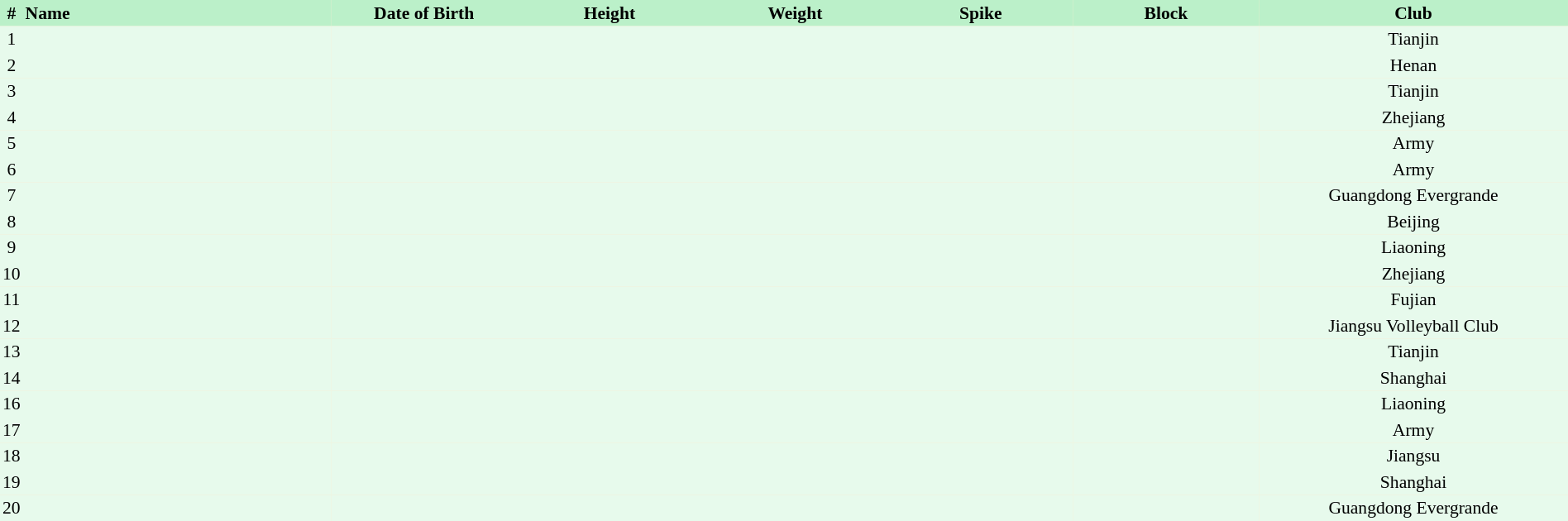<table border=0 cellpadding=2 cellspacing=0  |- bgcolor=#FFECCE style="text-align:center; font-size:90%; width:100%">
<tr bgcolor=#BBF0C9>
<th>#</th>
<th align=left width=20%>Name</th>
<th width=12%>Date of Birth</th>
<th width=12%>Height</th>
<th width=12%>Weight</th>
<th width=12%>Spike</th>
<th width=12%>Block</th>
<th width=20%>Club</th>
</tr>
<tr bgcolor=#E7FAEC>
<td>1</td>
<td align=left></td>
<td align=right></td>
<td></td>
<td></td>
<td></td>
<td></td>
<td>Tianjin</td>
</tr>
<tr bgcolor=#E7FAEC>
<td>2</td>
<td align=left></td>
<td align=right></td>
<td></td>
<td></td>
<td></td>
<td></td>
<td>Henan</td>
</tr>
<tr bgcolor=#E7FAEC>
<td>3</td>
<td align=left></td>
<td align=right></td>
<td></td>
<td></td>
<td></td>
<td></td>
<td>Tianjin</td>
</tr>
<tr bgcolor=#E7FAEC>
<td>4</td>
<td align=left></td>
<td align=right></td>
<td></td>
<td></td>
<td></td>
<td></td>
<td>Zhejiang</td>
</tr>
<tr bgcolor=#E7FAEC>
<td>5</td>
<td align=left></td>
<td align=right></td>
<td></td>
<td></td>
<td></td>
<td></td>
<td>Army</td>
</tr>
<tr bgcolor=#E7FAEC>
<td>6</td>
<td align=left></td>
<td align=right></td>
<td></td>
<td></td>
<td></td>
<td></td>
<td>Army</td>
</tr>
<tr bgcolor=#E7FAEC>
<td>7</td>
<td align=left></td>
<td align=right></td>
<td></td>
<td></td>
<td></td>
<td></td>
<td>Guangdong Evergrande</td>
</tr>
<tr bgcolor=#E7FAEC>
<td>8</td>
<td align=left></td>
<td align=right></td>
<td></td>
<td></td>
<td></td>
<td></td>
<td>Beijing</td>
</tr>
<tr bgcolor=#E7FAEC>
<td>9</td>
<td align=left></td>
<td align=right></td>
<td></td>
<td></td>
<td></td>
<td></td>
<td>Liaoning</td>
</tr>
<tr bgcolor=#E7FAEC>
<td>10</td>
<td align=left></td>
<td align=right></td>
<td></td>
<td></td>
<td></td>
<td></td>
<td>Zhejiang</td>
</tr>
<tr bgcolor=#E7FAEC>
<td>11</td>
<td align=left></td>
<td align=right></td>
<td></td>
<td></td>
<td></td>
<td></td>
<td>Fujian</td>
</tr>
<tr bgcolor=#E7FAEC>
<td>12</td>
<td align=left></td>
<td align=right></td>
<td></td>
<td></td>
<td></td>
<td></td>
<td>Jiangsu Volleyball Club</td>
</tr>
<tr bgcolor=#E7FAEC>
<td>13</td>
<td align=left></td>
<td align=right></td>
<td></td>
<td></td>
<td></td>
<td></td>
<td>Tianjin</td>
</tr>
<tr bgcolor=#E7FAEC>
<td>14</td>
<td align=left></td>
<td align=right></td>
<td></td>
<td></td>
<td></td>
<td></td>
<td>Shanghai</td>
</tr>
<tr bgcolor=#E7FAEC>
<td>16</td>
<td align=left></td>
<td align=right></td>
<td></td>
<td></td>
<td></td>
<td></td>
<td>Liaoning</td>
</tr>
<tr bgcolor=#E7FAEC>
<td>17</td>
<td align=left></td>
<td align=right></td>
<td></td>
<td></td>
<td></td>
<td></td>
<td>Army</td>
</tr>
<tr bgcolor=#E7FAEC>
<td>18</td>
<td align=left></td>
<td align=right></td>
<td></td>
<td></td>
<td></td>
<td></td>
<td>Jiangsu</td>
</tr>
<tr bgcolor=#E7FAEC>
<td>19</td>
<td align=left></td>
<td align=right></td>
<td></td>
<td></td>
<td></td>
<td></td>
<td>Shanghai</td>
</tr>
<tr bgcolor=#E7FAEC>
<td>20</td>
<td align=left></td>
<td align=right></td>
<td></td>
<td></td>
<td></td>
<td></td>
<td>Guangdong Evergrande</td>
</tr>
</table>
